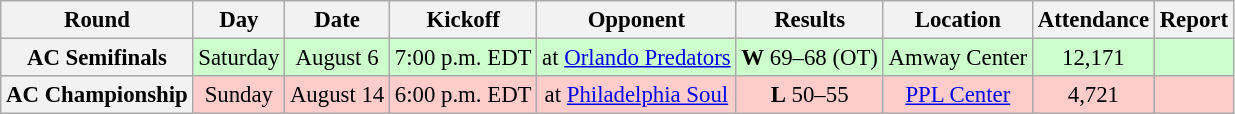<table class="wikitable" style="font-size: 95%;">
<tr>
<th>Round</th>
<th>Day</th>
<th>Date</th>
<th>Kickoff</th>
<th>Opponent</th>
<th>Results</th>
<th>Location</th>
<th>Attendance</th>
<th>Report</th>
</tr>
<tr style= background:#ccffcc>
<th align="center">AC Semifinals</th>
<td align="center">Saturday</td>
<td align="center">August 6</td>
<td align="center">7:00 p.m. EDT</td>
<td align="center">at <a href='#'>Orlando Predators</a></td>
<td align="center"><strong>W</strong> 69–68 (OT)</td>
<td align="center">Amway Center</td>
<td align="center">12,171</td>
<td align="center"></td>
</tr>
<tr style=  background:#ffcccc>
<th align="center">AC Championship</th>
<td align="center">Sunday</td>
<td align="center">August 14</td>
<td align="center">6:00 p.m. EDT</td>
<td align="center">at <a href='#'>Philadelphia Soul</a></td>
<td align="center"><strong>L</strong> 50–55</td>
<td align="center"><a href='#'>PPL Center</a></td>
<td align="center">4,721</td>
<td align="center"></td>
</tr>
</table>
